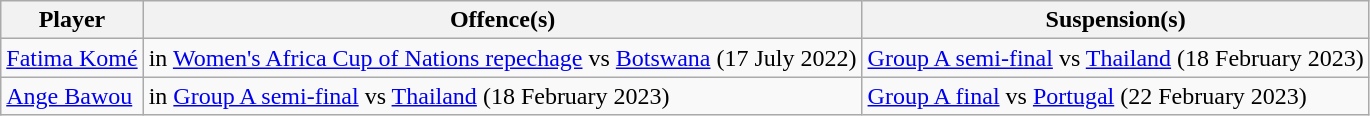<table class="wikitable sortable plainrowheaders">
<tr>
<th>Player</th>
<th>Offence(s)</th>
<th>Suspension(s)</th>
</tr>
<tr>
<td> <a href='#'>Fatima Komé</a></td>
<td> in <a href='#'>Women's Africa Cup of Nations repechage</a> vs <a href='#'>Botswana</a> (17 July 2022)</td>
<td><a href='#'>Group A semi-final</a> vs <a href='#'>Thailand</a> (18 February 2023)</td>
</tr>
<tr>
<td> <a href='#'>Ange Bawou</a></td>
<td> in <a href='#'>Group A semi-final</a> vs <a href='#'>Thailand</a> (18 February 2023)</td>
<td><a href='#'>Group A final</a> vs <a href='#'>Portugal</a> (22 February 2023)</td>
</tr>
</table>
